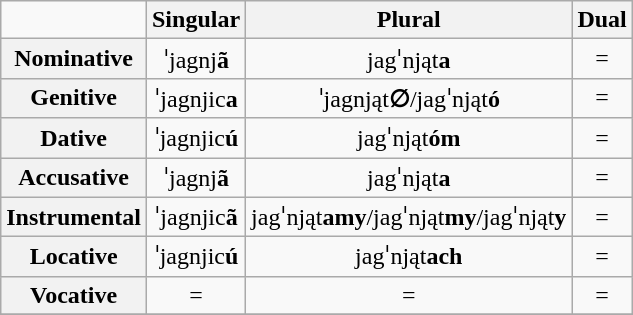<table class="wikitable" style="text-align:center;">
<tr>
<td></td>
<th>Singular</th>
<th>Plural</th>
<th>Dual</th>
</tr>
<tr>
<th>Nominative</th>
<td>ˈjagnj<strong>ã</strong></td>
<td>jagˈnjąt<strong>a</strong></td>
<td>= </td>
</tr>
<tr>
<th>Genitive</th>
<td>ˈjagnjic<strong>a</strong></td>
<td>ˈjagnjąt<strong>∅</strong>/jagˈnjąt<strong>ó</strong></td>
<td>= </td>
</tr>
<tr>
<th>Dative</th>
<td>ˈjagnjic<strong>ú</strong></td>
<td>jagˈnjąt<strong>óm</strong></td>
<td>= </td>
</tr>
<tr>
<th>Accusative</th>
<td>ˈjagnj<strong>ã</strong></td>
<td>jagˈnjąt<strong>a</strong></td>
<td>= </td>
</tr>
<tr>
<th>Instrumental</th>
<td>ˈjagnjic<strong>ã</strong></td>
<td>jagˈnjąt<strong>amy</strong>/jagˈnjąt<strong>my</strong>/jagˈnjąt<strong>y</strong></td>
<td>= </td>
</tr>
<tr>
<th>Locative</th>
<td>ˈjagnjic<strong>ú</strong></td>
<td>jagˈnjąt<strong>ach</strong></td>
<td>= </td>
</tr>
<tr>
<th>Vocative</th>
<td>= </td>
<td>= </td>
<td>= </td>
</tr>
<tr>
</tr>
</table>
